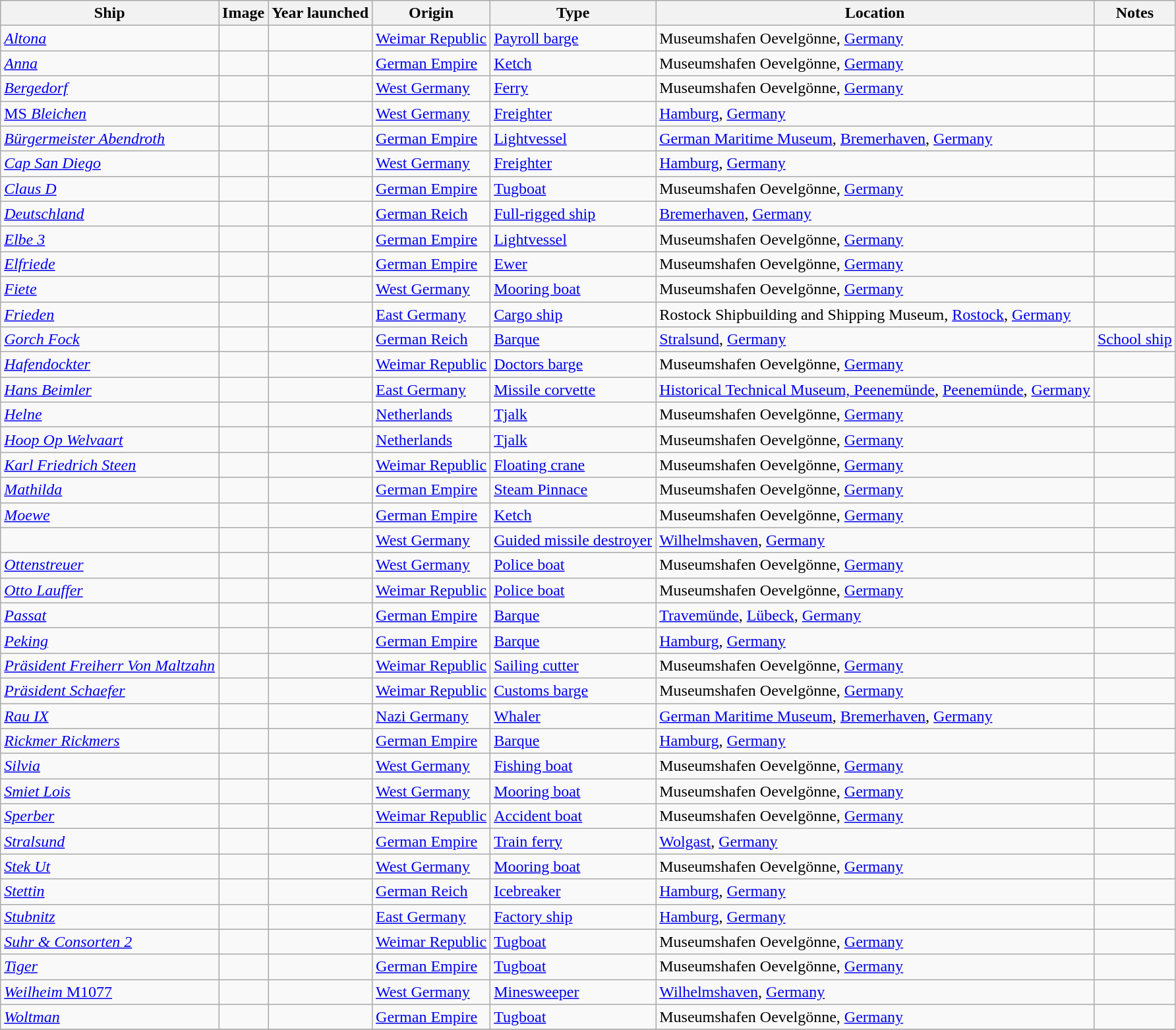<table class="wikitable sortable">
<tr>
<th>Ship</th>
<th>Image</th>
<th>Year launched</th>
<th>Origin</th>
<th>Type</th>
<th>Location</th>
<th>Notes</th>
</tr>
<tr>
<td data-sort-value= Altona><a href='#'><em>Altona</em></a></td>
<td></td>
<td></td>
<td> <a href='#'>Weimar Republic</a></td>
<td><a href='#'>Payroll barge</a></td>
<td>Museumshafen Oevelgönne, <a href='#'>Germany</a></td>
<td></td>
</tr>
<tr>
<td data-sort-value= Anna><a href='#'><em>Anna</em></a></td>
<td></td>
<td></td>
<td> <a href='#'>German Empire</a></td>
<td><a href='#'>Ketch</a></td>
<td>Museumshafen Oevelgönne, <a href='#'>Germany</a></td>
<td></td>
</tr>
<tr>
<td data-sort-value=Bergedorf><a href='#'><em>Bergedorf</em></a></td>
<td></td>
<td></td>
<td> <a href='#'>West Germany</a></td>
<td><a href='#'>Ferry</a></td>
<td>Museumshafen Oevelgönne, <a href='#'>Germany</a><br></td>
<td></td>
</tr>
<tr>
<td data-sort-value="Bleichen"><a href='#'>MS <em>Bleichen</em></a></td>
<td></td>
<td></td>
<td> <a href='#'>West Germany</a></td>
<td><a href='#'>Freighter</a></td>
<td><a href='#'>Hamburg</a>, <a href='#'>Germany</a><br></td>
<td></td>
</tr>
<tr>
<td data-sort-value="Bürgermeister" Abendroth><a href='#'><em>Bürgermeister Abendroth</em></a></td>
<td></td>
<td></td>
<td> <a href='#'>German Empire</a></td>
<td><a href='#'>Lightvessel</a></td>
<td><a href='#'>German Maritime Museum</a>, <a href='#'>Bremerhaven</a>, <a href='#'>Germany</a><br></td>
<td></td>
</tr>
<tr>
<td data-sort-value="Cap" San Diego><em><a href='#'>Cap San Diego</a></em></td>
<td></td>
<td></td>
<td> <a href='#'>West Germany</a></td>
<td><a href='#'>Freighter</a></td>
<td><a href='#'>Hamburg</a>, <a href='#'>Germany</a><br></td>
<td></td>
</tr>
<tr>
<td data-sort-value=Claus D><em><a href='#'>Claus D</a></em></td>
<td></td>
<td></td>
<td> <a href='#'>German Empire</a></td>
<td><a href='#'>Tugboat</a></td>
<td>Museumshafen Oevelgönne, <a href='#'>Germany</a><br></td>
<td></td>
</tr>
<tr>
<td data-sort-value=Deutschland><a href='#'><em>Deutschland</em></a></td>
<td></td>
<td></td>
<td> <a href='#'>German Reich</a></td>
<td><a href='#'>Full-rigged ship</a></td>
<td><a href='#'>Bremerhaven</a>, <a href='#'>Germany</a><br></td>
<td></td>
</tr>
<tr>
<td data-sort-value=Elbe 3><a href='#'><em>Elbe 3</em></a></td>
<td></td>
<td></td>
<td> <a href='#'>German Empire</a></td>
<td><a href='#'>Lightvessel</a></td>
<td>Museumshafen Oevelgönne, <a href='#'>Germany</a><br></td>
<td></td>
</tr>
<tr>
<td data-sort-value= Elfriede><a href='#'><em>Elfriede</em></a></td>
<td></td>
<td></td>
<td> <a href='#'>German Empire</a></td>
<td><a href='#'>Ewer</a></td>
<td>Museumshafen Oevelgönne, <a href='#'>Germany</a></td>
<td></td>
</tr>
<tr>
<td data-sort-value= Fiete><a href='#'><em>Fiete</em></a></td>
<td></td>
<td></td>
<td> <a href='#'>West Germany</a></td>
<td><a href='#'>Mooring boat</a></td>
<td>Museumshafen Oevelgönne, <a href='#'>Germany</a></td>
<td></td>
</tr>
<tr>
<td data-sort-value=Frieden><em><a href='#'>Frieden</a></em></td>
<td></td>
<td></td>
<td> <a href='#'>East Germany</a></td>
<td><a href='#'>Cargo ship</a></td>
<td>Rostock Shipbuilding and Shipping Museum, <a href='#'>Rostock</a>, <a href='#'>Germany</a><br></td>
<td></td>
</tr>
<tr>
<td data-sort-value=Gorch Fock><em><a href='#'>Gorch Fock</a></em></td>
<td></td>
<td></td>
<td> <a href='#'>German Reich</a></td>
<td><a href='#'>Barque</a></td>
<td><a href='#'>Stralsund</a>, <a href='#'>Germany</a><br></td>
<td><a href='#'>School ship</a></td>
</tr>
<tr>
<td data-sort-value=Hafendockter><em><a href='#'>Hafendockter</a></em></td>
<td></td>
<td></td>
<td> <a href='#'>Weimar Republic</a></td>
<td><a href='#'>Doctors barge</a></td>
<td>Museumshafen Oevelgönne, <a href='#'>Germany</a><br></td>
<td></td>
</tr>
<tr>
<td data-sort-value=Beimler><em><a href='#'>Hans Beimler</a></em></td>
<td></td>
<td></td>
<td> <a href='#'>East Germany</a></td>
<td><a href='#'>Missile corvette</a></td>
<td><a href='#'>Historical Technical Museum, Peenemünde</a>, <a href='#'>Peenemünde</a>, <a href='#'>Germany</a></td>
<td></td>
</tr>
<tr>
<td data-sort-value=Helene><em><a href='#'>Helne</a></em></td>
<td></td>
<td></td>
<td> <a href='#'>Netherlands</a></td>
<td><a href='#'>Tjalk</a></td>
<td>Museumshafen Oevelgönne, <a href='#'>Germany</a></td>
<td></td>
</tr>
<tr>
<td data-sort-value= Hoop Op Welvaart><em><a href='#'> Hoop Op Welvaart</a></em></td>
<td></td>
<td></td>
<td> <a href='#'>Netherlands</a></td>
<td><a href='#'>Tjalk</a></td>
<td>Museumshafen Oevelgönne, <a href='#'>Germany</a></td>
<td></td>
</tr>
<tr>
<td data-sort-value= Karl Friedrich Steen><a href='#'><em>Karl Friedrich Steen</em></a></td>
<td></td>
<td></td>
<td> <a href='#'>Weimar Republic</a></td>
<td><a href='#'>Floating crane</a></td>
<td>Museumshafen Oevelgönne, <a href='#'>Germany</a><br></td>
<td></td>
</tr>
<tr>
<td data-sort-value= Mathilda><a href='#'><em>Mathilda</em></a></td>
<td></td>
<td></td>
<td> <a href='#'>German Empire</a></td>
<td><a href='#'>Steam Pinnace</a></td>
<td>Museumshafen Oevelgönne, <a href='#'>Germany</a></td>
<td></td>
</tr>
<tr>
<td data-sort-value= Moewe><a href='#'><em>Moewe</em></a></td>
<td></td>
<td></td>
<td> <a href='#'>German Empire</a></td>
<td><a href='#'>Ketch</a></td>
<td>Museumshafen Oevelgönne, <a href='#'>Germany</a></td>
<td></td>
</tr>
<tr>
<td data-sort-value=Mölders></td>
<td></td>
<td></td>
<td> <a href='#'>West Germany</a></td>
<td><a href='#'>Guided missile destroyer</a></td>
<td><a href='#'>Wilhelmshaven</a>, <a href='#'>Germany</a></td>
<td></td>
</tr>
<tr>
<td data-sort-value=Ottenstreur><a href='#'><em>Ottenstreuer</em></a></td>
<td></td>
<td></td>
<td> <a href='#'>West Germany</a></td>
<td><a href='#'>Police boat</a></td>
<td>Museumshafen Oevelgönne, <a href='#'>Germany</a></td>
<td></td>
</tr>
<tr>
<td data-sort-value= Otto Lauffer><a href='#'><em>Otto Lauffer</em></a></td>
<td></td>
<td></td>
<td> <a href='#'>Weimar Republic</a></td>
<td><a href='#'>Police boat</a></td>
<td>Museumshafen Oevelgönne, <a href='#'>Germany</a></td>
<td></td>
</tr>
<tr>
<td data-sort-value=Passat><a href='#'><em>Passat</em></a></td>
<td></td>
<td></td>
<td> <a href='#'>German Empire</a></td>
<td><a href='#'>Barque</a></td>
<td><a href='#'>Travemünde</a>, <a href='#'>Lübeck</a>, <a href='#'>Germany</a></td>
<td></td>
</tr>
<tr>
<td><em><a href='#'>Peking</a></em></td>
<td></td>
<td></td>
<td> <a href='#'>German Empire</a></td>
<td><a href='#'>Barque</a></td>
<td><a href='#'>Hamburg</a>, <a href='#'>Germany</a></td>
<td></td>
</tr>
<tr>
<td data-sort-value= Präsident Freiherr Von Maltzahn><a href='#'><em>Präsident Freiherr Von Maltzahn</em></a></td>
<td></td>
<td></td>
<td> <a href='#'>Weimar Republic</a></td>
<td><a href='#'>Sailing cutter</a></td>
<td>Museumshafen Oevelgönne, <a href='#'>Germany</a></td>
<td></td>
</tr>
<tr>
<td data-sort-value= Präsident Schaefer><a href='#'><em>Präsident Schaefer</em></a></td>
<td></td>
<td></td>
<td> <a href='#'>Weimar Republic</a></td>
<td><a href='#'>Customs barge</a></td>
<td>Museumshafen Oevelgönne, <a href='#'>Germany</a><br></td>
<td></td>
</tr>
<tr>
<td data-sort-value="Rau" IX><em><a href='#'>Rau IX</a></em></td>
<td></td>
<td></td>
<td> <a href='#'>Nazi Germany</a></td>
<td><a href='#'>Whaler</a></td>
<td><a href='#'>German Maritime Museum</a>, <a href='#'>Bremerhaven</a>, <a href='#'>Germany</a></td>
<td></td>
</tr>
<tr>
<td data-sort-value="Rickmer" Rickmers><em><a href='#'>Rickmer Rickmers</a></em></td>
<td></td>
<td></td>
<td> <a href='#'>German Empire</a></td>
<td><a href='#'>Barque</a></td>
<td><a href='#'>Hamburg</a>, <a href='#'>Germany</a></td>
<td></td>
</tr>
<tr>
<td data-sort-value= Silvia><a href='#'><em>Silvia</em></a></td>
<td></td>
<td></td>
<td> <a href='#'>West Germany</a></td>
<td><a href='#'>Fishing boat</a></td>
<td>Museumshafen Oevelgönne, <a href='#'>Germany</a></td>
<td></td>
</tr>
<tr>
<td data-sort-value= Smiet Lois><a href='#'><em>Smiet Lois</em></a></td>
<td></td>
<td></td>
<td> <a href='#'>West Germany</a></td>
<td><a href='#'>Mooring boat</a></td>
<td>Museumshafen Oevelgönne, <a href='#'>Germany</a></td>
<td></td>
</tr>
<tr>
<td data-sort-value=Sperber><a href='#'><em>Sperber</em></a></td>
<td></td>
<td></td>
<td> <a href='#'>Weimar Republic</a></td>
<td><a href='#'>Accident boat</a></td>
<td>Museumshafen Oevelgönne, <a href='#'>Germany</a></td>
<td></td>
</tr>
<tr>
<td data-sort-value="Stralsund"><em><a href='#'>Stralsund</a></em></td>
<td></td>
<td></td>
<td> <a href='#'>German Empire</a></td>
<td><a href='#'>Train ferry</a></td>
<td><a href='#'>Wolgast</a>, <a href='#'>Germany</a></td>
<td></td>
</tr>
<tr>
<td data-sort-value= Stek Ut><a href='#'><em>Stek Ut</em></a></td>
<td></td>
<td></td>
<td> <a href='#'>West Germany</a></td>
<td><a href='#'>Mooring boat</a></td>
<td>Museumshafen Oevelgönne, <a href='#'>Germany</a></td>
<td></td>
</tr>
<tr>
<td data-sort-value=Stettin><em><a href='#'>Stettin</a></em></td>
<td></td>
<td></td>
<td> <a href='#'>German Reich</a></td>
<td><a href='#'>Icebreaker</a></td>
<td><a href='#'>Hamburg</a>, <a href='#'>Germany</a></td>
<td></td>
</tr>
<tr>
<td data-sort-value="Stubnitz"><em><a href='#'>Stubnitz</a></em></td>
<td></td>
<td></td>
<td> <a href='#'>East Germany</a></td>
<td><a href='#'>Factory ship</a></td>
<td><a href='#'>Hamburg</a>, <a href='#'>Germany</a></td>
<td></td>
</tr>
<tr>
<td data-sort-value= Suhr & Consorten 2><a href='#'><em>Suhr & Consorten 2</em></a></td>
<td></td>
<td></td>
<td> <a href='#'>Weimar Republic</a></td>
<td><a href='#'>Tugboat</a></td>
<td>Museumshafen Oevelgönne, <a href='#'>Germany</a></td>
<td></td>
</tr>
<tr>
<td data-sort-value=Tiger><a href='#'><em>Tiger</em></a></td>
<td></td>
<td></td>
<td> <a href='#'>German Empire</a></td>
<td><a href='#'>Tugboat</a></td>
<td>Museumshafen Oevelgönne, <a href='#'>Germany</a><br></td>
<td></td>
</tr>
<tr>
<td data-sort-value="Weilheim"><a href='#'><em>Weilheim</em> M1077</a></td>
<td></td>
<td></td>
<td> <a href='#'>West Germany</a></td>
<td><a href='#'>Minesweeper</a></td>
<td><a href='#'>Wilhelmshaven</a>, <a href='#'>Germany</a></td>
<td></td>
</tr>
<tr>
<td data-sort-value=Woltman><em><a href='#'>Woltman</a></em></td>
<td></td>
<td></td>
<td> <a href='#'>German Empire</a></td>
<td><a href='#'>Tugboat</a></td>
<td>Museumshafen Oevelgönne, <a href='#'>Germany</a></td>
<td></td>
</tr>
<tr>
</tr>
</table>
